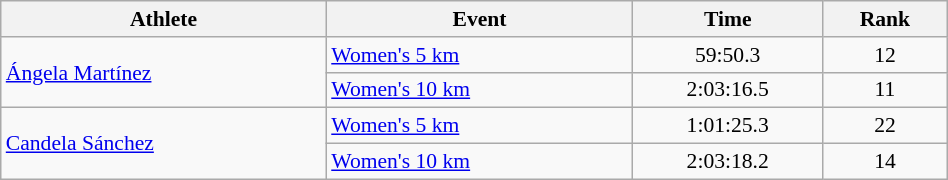<table class="wikitable" style="text-align:center; font-size:90%; width:50%;">
<tr>
<th>Athlete</th>
<th>Event</th>
<th>Time</th>
<th>Rank</th>
</tr>
<tr>
<td align=left rowspan=2><a href='#'>Ángela Martínez</a></td>
<td align=left><a href='#'>Women's 5 km</a></td>
<td>59:50.3</td>
<td>12</td>
</tr>
<tr>
<td align=left><a href='#'>Women's 10 km</a></td>
<td>2:03:16.5</td>
<td>11</td>
</tr>
<tr>
<td align=left rowspan=2><a href='#'>Candela Sánchez</a></td>
<td align=left><a href='#'>Women's 5 km</a></td>
<td>1:01:25.3</td>
<td>22</td>
</tr>
<tr>
<td align=left><a href='#'>Women's 10 km</a></td>
<td>2:03:18.2</td>
<td>14</td>
</tr>
</table>
